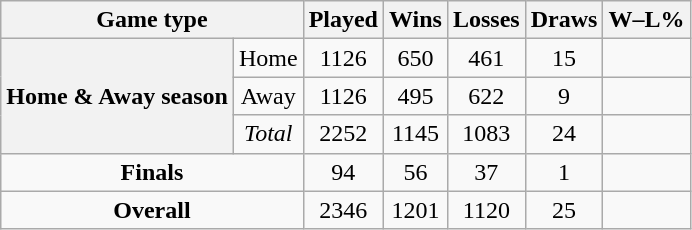<table class="wikitable" style="text-align:center;">
<tr>
<th colspan=2>Game type</th>
<th>Played</th>
<th>Wins</th>
<th>Losses</th>
<th>Draws</th>
<th>W–L%</th>
</tr>
<tr>
<th rowspan="3">Home & Away season</th>
<td>Home</td>
<td>1126</td>
<td>650</td>
<td>461</td>
<td>15</td>
<td></td>
</tr>
<tr>
<td>Away</td>
<td>1126</td>
<td>495</td>
<td>622</td>
<td>9</td>
<td></td>
</tr>
<tr>
<td><em>Total</em></td>
<td>2252</td>
<td>1145</td>
<td>1083</td>
<td>24</td>
<td></td>
</tr>
<tr>
<td colspan=2><strong>Finals</strong></td>
<td>94</td>
<td>56</td>
<td>37</td>
<td>1</td>
<td></td>
</tr>
<tr>
<td colspan=2><strong>Overall</strong></td>
<td>2346</td>
<td>1201</td>
<td>1120</td>
<td>25</td>
<td></td>
</tr>
</table>
